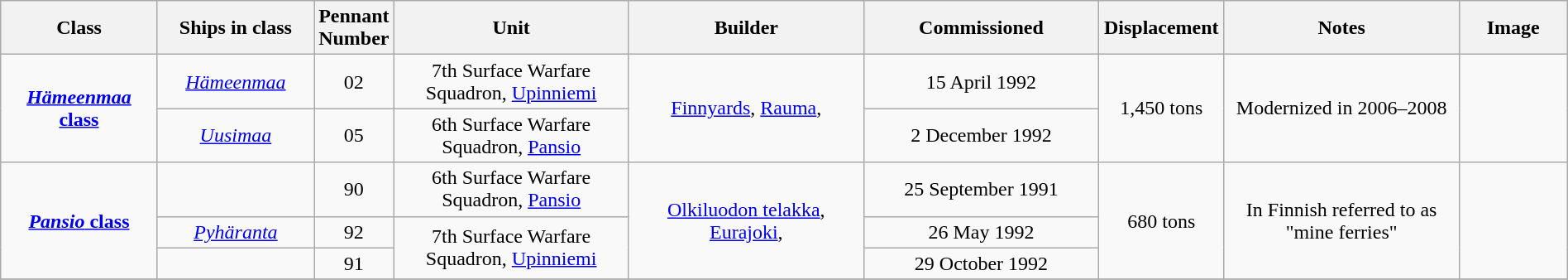<table class="wikitable" border="1" style="width:100%; text-align:center;">
<tr>
<th width="10%">Class</th>
<th width="10%">Ships in class</th>
<th width="5%">Pennant Number</th>
<th width="15%">Unit</th>
<th width="15%">Builder</th>
<th width="15%">Commissioned</th>
<th>Displacement</th>
<th width="15%">Notes</th>
<th width="80px">Image</th>
</tr>
<tr>
<td rowspan="2"><strong><a href='#'><em>Hämeenmaa</em> class</a></strong></td>
<td><em><a href='#'>Hämeenmaa</a></em></td>
<td>02</td>
<td>7th Surface Warfare Squadron, <a href='#'>Upinniemi</a></td>
<td rowspan="2"><a href='#'>Finnyards</a>, <a href='#'>Rauma</a>, </td>
<td>15 April 1992</td>
<td rowspan="2">1,450 tons</td>
<td rowspan="2">Modernized in 2006–2008</td>
<td rowspan="2"></td>
</tr>
<tr>
<td><em><a href='#'>Uusimaa</a></em></td>
<td>05</td>
<td>6th Surface Warfare Squadron, <a href='#'>Pansio</a></td>
<td>2 December 1992</td>
</tr>
<tr>
<td rowspan="3"><strong><a href='#'><em>Pansio</em> class</a></strong></td>
<td></td>
<td>90</td>
<td>6th Surface Warfare Squadron, <a href='#'>Pansio</a></td>
<td rowspan="3"><a href='#'>Olkiluodon telakka</a>, <a href='#'>Eurajoki</a>, </td>
<td>25 September 1991</td>
<td rowspan="3">680 tons</td>
<td rowspan="3">In Finnish referred to as "mine ferries"</td>
<td rowspan="3"></td>
</tr>
<tr>
<td><em><a href='#'>Pyhäranta</a></em></td>
<td>92</td>
<td rowspan="2">7th Surface Warfare Squadron, <a href='#'>Upinniemi</a></td>
<td>26 May 1992</td>
</tr>
<tr>
<td></td>
<td>91</td>
<td>29 October 1992</td>
</tr>
<tr>
</tr>
</table>
